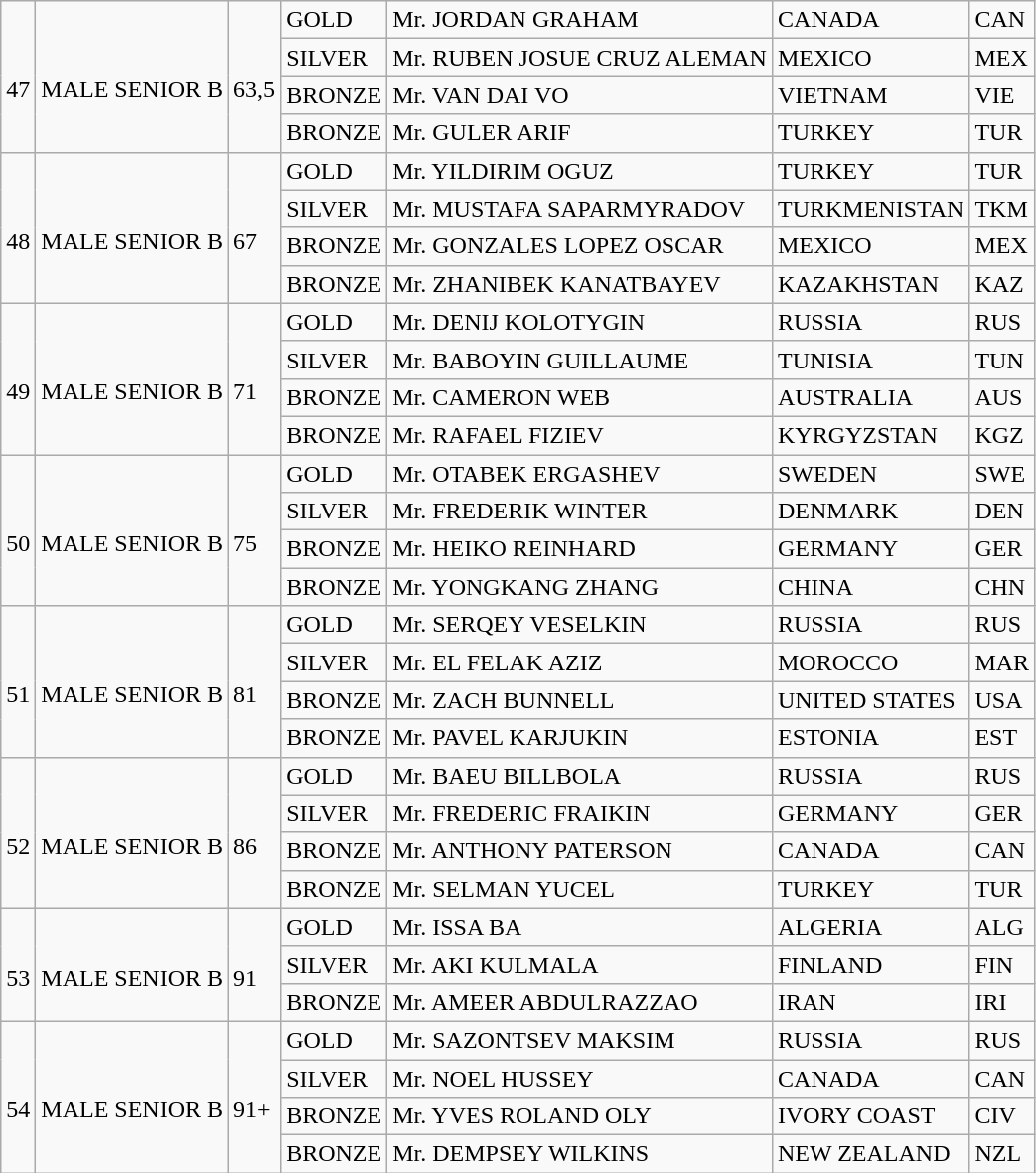<table class="wikitable">
<tr>
<td rowspan="4"><br>47</td>
<td rowspan="4"><br>MALE SENIOR B</td>
<td rowspan="4"><br>63,5</td>
<td>GOLD</td>
<td>Mr. JORDAN GRAHAM</td>
<td>CANADA</td>
<td>CAN</td>
</tr>
<tr>
<td>SILVER</td>
<td>Mr. RUBEN JOSUE CRUZ ALEMAN</td>
<td>MEXICO</td>
<td>MEX</td>
</tr>
<tr>
<td>BRONZE</td>
<td>Mr. VAN DAI VO</td>
<td>VIETNAM</td>
<td>VIE</td>
</tr>
<tr>
<td>BRONZE</td>
<td>Mr. GULER ARIF</td>
<td>TURKEY</td>
<td>TUR</td>
</tr>
<tr>
<td rowspan="4"><br>48</td>
<td rowspan="4"><br>MALE SENIOR B</td>
<td rowspan="4"><br>67</td>
<td>GOLD</td>
<td>Mr. YILDIRIM OGUZ</td>
<td>TURKEY</td>
<td>TUR</td>
</tr>
<tr>
<td>SILVER</td>
<td>Mr. MUSTAFA SAPARMYRADOV</td>
<td>TURKMENISTAN</td>
<td>TKM</td>
</tr>
<tr>
<td>BRONZE</td>
<td>Mr. GONZALES LOPEZ OSCAR</td>
<td>MEXICO</td>
<td>MEX</td>
</tr>
<tr>
<td>BRONZE</td>
<td>Mr. ZHANIBEK KANATBAYEV</td>
<td>KAZAKHSTAN</td>
<td>KAZ</td>
</tr>
<tr>
<td rowspan="4"><br>49</td>
<td rowspan="4"><br>MALE SENIOR B</td>
<td rowspan="4"><br>71</td>
<td>GOLD</td>
<td>Mr. DENIJ KOLOTYGIN</td>
<td>RUSSIA</td>
<td>RUS</td>
</tr>
<tr>
<td>SILVER</td>
<td>Mr. BABOYIN GUILLAUME</td>
<td>TUNISIA</td>
<td>TUN</td>
</tr>
<tr>
<td>BRONZE</td>
<td>Mr. CAMERON WEB</td>
<td>AUSTRALIA</td>
<td>AUS</td>
</tr>
<tr>
<td>BRONZE</td>
<td>Mr. RAFAEL FIZIEV</td>
<td>KYRGYZSTAN</td>
<td>KGZ</td>
</tr>
<tr>
<td rowspan="4"><br>50</td>
<td rowspan="4"><br>MALE SENIOR B</td>
<td rowspan="4"><br>75</td>
<td>GOLD</td>
<td>Mr. OTABEK ERGASHEV</td>
<td>SWEDEN</td>
<td>SWE</td>
</tr>
<tr>
<td>SILVER</td>
<td>Mr. FREDERIK WINTER</td>
<td>DENMARK</td>
<td>DEN</td>
</tr>
<tr>
<td>BRONZE</td>
<td>Mr. HEIKO REINHARD</td>
<td>GERMANY</td>
<td>GER</td>
</tr>
<tr>
<td>BRONZE</td>
<td>Mr. YONGKANG ZHANG</td>
<td>CHINA</td>
<td>CHN</td>
</tr>
<tr>
<td rowspan="4"><br>51</td>
<td rowspan="4"><br>MALE SENIOR B</td>
<td rowspan="4"><br>81</td>
<td>GOLD</td>
<td>Mr. SERQEY VESELKIN</td>
<td>RUSSIA</td>
<td>RUS</td>
</tr>
<tr>
<td>SILVER</td>
<td>Mr. EL FELAK AZIZ</td>
<td>MOROCCO</td>
<td>MAR</td>
</tr>
<tr>
<td>BRONZE</td>
<td>Mr. ZACH BUNNELL</td>
<td>UNITED STATES</td>
<td>USA</td>
</tr>
<tr>
<td>BRONZE</td>
<td>Mr. PAVEL KARJUKIN</td>
<td>ESTONIA</td>
<td>EST</td>
</tr>
<tr>
<td rowspan="4"><br>52</td>
<td rowspan="4"><br>MALE SENIOR B</td>
<td rowspan="4"><br>86</td>
<td>GOLD</td>
<td>Mr. BAEU BILLBOLA</td>
<td>RUSSIA</td>
<td>RUS</td>
</tr>
<tr>
<td>SILVER</td>
<td>Mr. FREDERIC FRAIKIN</td>
<td>GERMANY</td>
<td>GER</td>
</tr>
<tr>
<td>BRONZE</td>
<td>Mr. ANTHONY PATERSON</td>
<td>CANADA</td>
<td>CAN</td>
</tr>
<tr>
<td>BRONZE</td>
<td>Mr. SELMAN YUCEL</td>
<td>TURKEY</td>
<td>TUR</td>
</tr>
<tr>
<td rowspan="3"><br>53</td>
<td rowspan="3"><br>MALE SENIOR B</td>
<td rowspan="3"><br>91</td>
<td>GOLD</td>
<td>Mr. ISSA BA</td>
<td>ALGERIA</td>
<td>ALG</td>
</tr>
<tr>
<td>SILVER</td>
<td>Mr. AKI KULMALA</td>
<td>FINLAND</td>
<td>FIN</td>
</tr>
<tr>
<td>BRONZE</td>
<td>Mr. AMEER ABDULRAZZAO</td>
<td>IRAN</td>
<td>IRI</td>
</tr>
<tr>
<td rowspan="4"><br>54</td>
<td rowspan="4"><br>MALE SENIOR B</td>
<td rowspan="4"><br>91+</td>
<td>GOLD</td>
<td>Mr. SAZONTSEV MAKSIM</td>
<td>RUSSIA</td>
<td>RUS</td>
</tr>
<tr>
<td>SILVER</td>
<td>Mr. NOEL HUSSEY</td>
<td>CANADA</td>
<td>CAN</td>
</tr>
<tr>
<td>BRONZE</td>
<td>Mr. YVES ROLAND  OLY</td>
<td>IVORY COAST</td>
<td>CIV</td>
</tr>
<tr>
<td>BRONZE</td>
<td>Mr. DEMPSEY WILKINS</td>
<td>NEW ZEALAND</td>
<td>NZL</td>
</tr>
</table>
